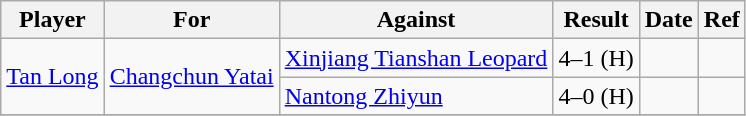<table class="wikitable">
<tr>
<th>Player</th>
<th>For</th>
<th>Against</th>
<th style="text-align:center">Result</th>
<th>Date</th>
<th>Ref</th>
</tr>
<tr>
<td rowspan=2> <a href='#'>Tan Long</a></td>
<td rowspan=2><a href='#'>Changchun Yatai</a></td>
<td><a href='#'>Xinjiang Tianshan Leopard</a></td>
<td align="center">4–1 (H)</td>
<td></td>
<td></td>
</tr>
<tr>
<td><a href='#'>Nantong Zhiyun</a></td>
<td align="center">4–0 (H)</td>
<td></td>
<td></td>
</tr>
<tr>
</tr>
</table>
